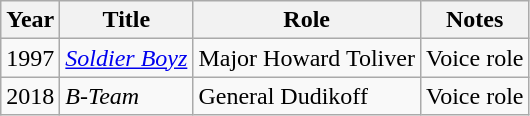<table class="wikitable sortable">
<tr>
<th>Year</th>
<th>Title</th>
<th>Role</th>
<th>Notes</th>
</tr>
<tr>
<td>1997</td>
<td><em><a href='#'>Soldier Boyz</a></em></td>
<td>Major Howard Toliver</td>
<td>Voice role</td>
</tr>
<tr>
<td>2018</td>
<td><em>B-Team</em></td>
<td>General Dudikoff</td>
<td>Voice role</td>
</tr>
</table>
